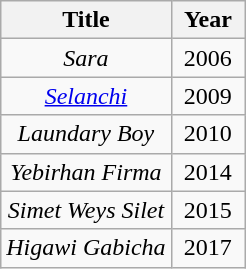<table class="wikitable mw-collapsible plainrowheaders" style="text-align:center;">
<tr>
<th>Title</th>
<th scope="col" style="padding:0 8px;">Year</th>
</tr>
<tr>
<td><em>Sara</em></td>
<td>2006</td>
</tr>
<tr>
<td><em><a href='#'>Selanchi</a></em></td>
<td>2009</td>
</tr>
<tr>
<td><em>Laundary Boy</em></td>
<td>2010</td>
</tr>
<tr>
<td><em>Yebirhan Firma</em></td>
<td>2014</td>
</tr>
<tr>
<td><em>Simet Weys Silet</em></td>
<td>2015</td>
</tr>
<tr>
<td><em>Higawi Gabicha</em></td>
<td>2017</td>
</tr>
</table>
